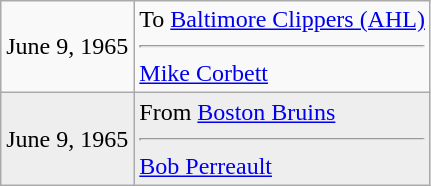<table class="wikitable">
<tr>
<td>June 9, 1965</td>
<td valign="top">To <a href='#'>Baltimore Clippers (AHL)</a><hr><a href='#'>Mike Corbett</a></td>
</tr>
<tr bgcolor="#eeeeee">
<td>June 9, 1965</td>
<td valign="top">From <a href='#'>Boston Bruins</a><hr><a href='#'>Bob Perreault</a></td>
</tr>
</table>
